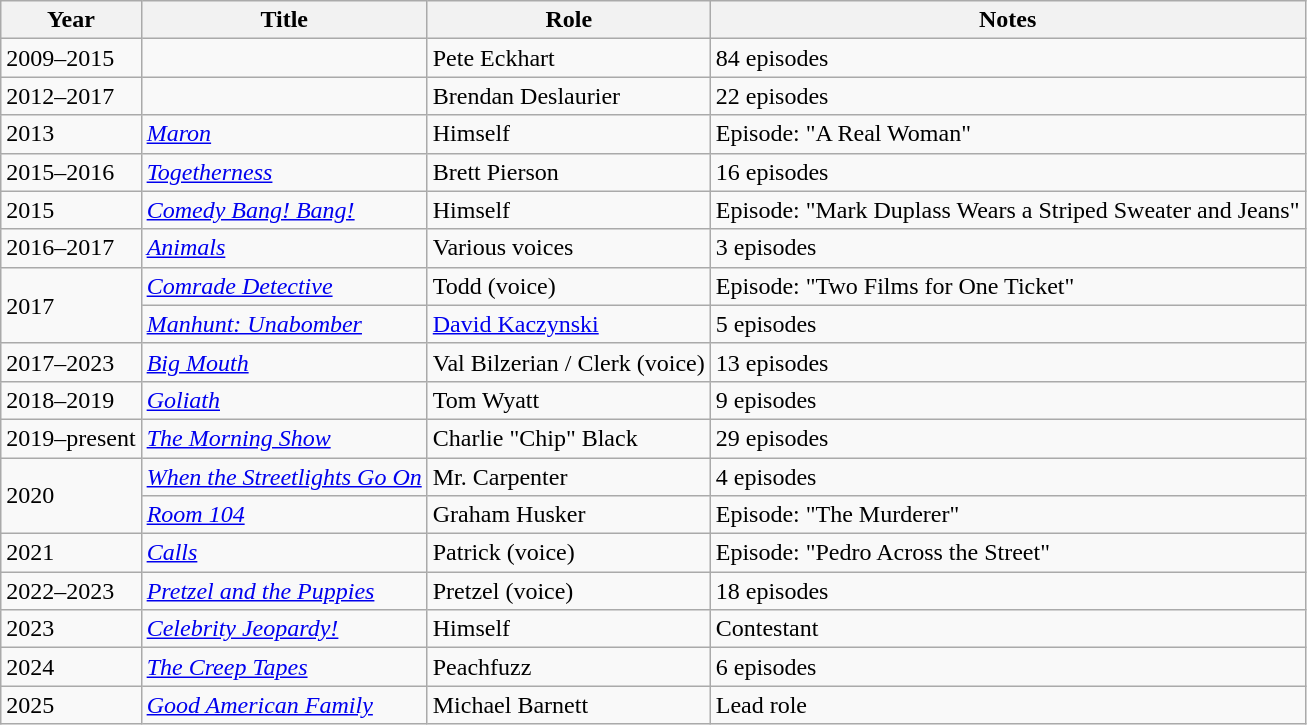<table class="wikitable">
<tr>
<th>Year</th>
<th>Title</th>
<th>Role</th>
<th>Notes</th>
</tr>
<tr>
<td>2009–2015</td>
<td><em></em></td>
<td>Pete Eckhart</td>
<td>84 episodes</td>
</tr>
<tr>
<td>2012–2017</td>
<td><em></em></td>
<td>Brendan Deslaurier</td>
<td>22 episodes</td>
</tr>
<tr>
<td>2013</td>
<td><em><a href='#'>Maron</a></em></td>
<td>Himself</td>
<td>Episode: "A Real Woman"</td>
</tr>
<tr>
<td>2015–2016</td>
<td><em><a href='#'>Togetherness</a></em></td>
<td>Brett Pierson</td>
<td>16 episodes</td>
</tr>
<tr>
<td>2015</td>
<td><em><a href='#'>Comedy Bang! Bang!</a></em></td>
<td>Himself</td>
<td>Episode: "Mark Duplass Wears a Striped Sweater and Jeans"</td>
</tr>
<tr>
<td>2016–2017</td>
<td><em><a href='#'>Animals</a></em></td>
<td>Various voices</td>
<td>3 episodes</td>
</tr>
<tr>
<td rowspan=2>2017</td>
<td><em><a href='#'>Comrade Detective</a></em></td>
<td>Todd (voice)</td>
<td>Episode: "Two Films for One Ticket"</td>
</tr>
<tr>
<td><em><a href='#'>Manhunt: Unabomber</a></em></td>
<td><a href='#'>David Kaczynski</a></td>
<td>5 episodes</td>
</tr>
<tr>
<td>2017–2023</td>
<td><em><a href='#'>Big Mouth</a></em></td>
<td>Val Bilzerian / Clerk (voice)</td>
<td>13 episodes</td>
</tr>
<tr>
<td>2018–2019</td>
<td><em><a href='#'>Goliath</a></em></td>
<td>Tom Wyatt</td>
<td>9 episodes</td>
</tr>
<tr>
<td>2019–present</td>
<td><em><a href='#'>The Morning Show</a></em></td>
<td>Charlie "Chip" Black</td>
<td>29 episodes</td>
</tr>
<tr>
<td rowspan=2>2020</td>
<td><em><a href='#'>When the Streetlights Go On</a></em></td>
<td>Mr. Carpenter</td>
<td>4 episodes</td>
</tr>
<tr>
<td><em><a href='#'>Room 104</a></em></td>
<td>Graham Husker</td>
<td>Episode: "The Murderer"</td>
</tr>
<tr>
<td>2021</td>
<td><em><a href='#'>Calls</a></em></td>
<td>Patrick (voice)</td>
<td>Episode: "Pedro Across the Street"</td>
</tr>
<tr>
<td>2022–2023</td>
<td><em><a href='#'>Pretzel and the Puppies</a></em></td>
<td>Pretzel (voice)</td>
<td>18 episodes</td>
</tr>
<tr>
<td>2023</td>
<td><em><a href='#'>Celebrity Jeopardy!</a></em></td>
<td>Himself</td>
<td>Contestant</td>
</tr>
<tr>
<td>2024</td>
<td><em><a href='#'>The Creep Tapes</a></em></td>
<td>Peachfuzz</td>
<td>6 episodes</td>
</tr>
<tr>
<td>2025</td>
<td><em><a href='#'>Good American Family</a></em></td>
<td>Michael Barnett</td>
<td>Lead role</td>
</tr>
</table>
